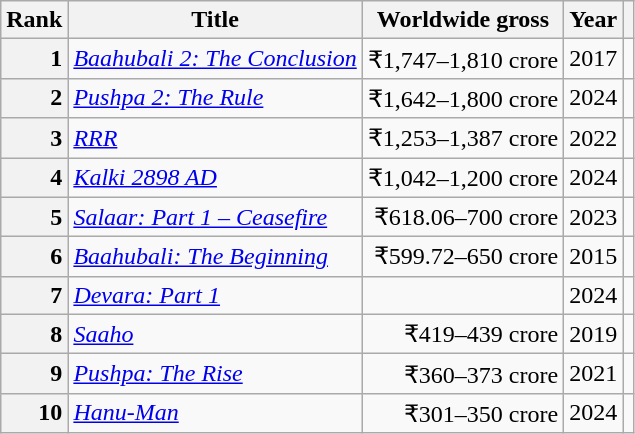<table class="wikitable sortable plainrowheaders">
<tr>
<th scope="col">Rank</th>
<th scope="col">Title</th>
<th scope="col">Worldwide gross</th>
<th scope="col">Year</th>
<th scope="col" class="unsortable"></th>
</tr>
<tr>
<th scope="row" style=text-align:right>1</th>
<td><em><a href='#'>Baahubali 2: The Conclusion</a></em></td>
<td align="right">₹1,747–1,810 crore</td>
<td align="center">2017</td>
<td align="center"></td>
</tr>
<tr>
<th scope="row" style="text-align:right">2</th>
<td><em><a href='#'>Pushpa 2: The Rule</a></em></td>
<td align="right">₹1,642–1,800 crore</td>
<td align="center">2024</td>
<td align="center"></td>
</tr>
<tr>
<th scope="row" style=text-align:right>3</th>
<td><em><a href='#'>RRR</a></em></td>
<td align="right">₹1,253–1,387 crore</td>
<td align="center">2022</td>
<td align="center"></td>
</tr>
<tr>
<th scope="row" style=text-align:right>4</th>
<td><em><a href='#'>Kalki 2898 AD</a></em></td>
<td align="right">₹1,042–1,200 crore</td>
<td align="center">2024</td>
<td align="center"></td>
</tr>
<tr>
<th scope="row" style=text-align:right>5</th>
<td><em><a href='#'>Salaar: Part 1 – Ceasefire</a></em></td>
<td align="right">₹618.06–700 crore</td>
<td align="center">2023</td>
<td align="center"></td>
</tr>
<tr>
<th scope="row" style=text-align:right>6</th>
<td><em><a href='#'>Baahubali: The Beginning</a></em></td>
<td align="right">₹599.72–650 crore</td>
<td align="center">2015</td>
<td align="center"></td>
</tr>
<tr>
<th scope="row" style="text-align:right">7</th>
<td><em><a href='#'>Devara: Part 1</a></em></td>
<td align="right"></td>
<td align="center">2024</td>
<td align="center"></td>
</tr>
<tr>
<th scope="row" style="text-align:right">8</th>
<td><em><a href='#'>Saaho</a></em></td>
<td align="right">₹419–439 crore</td>
<td align="center">2019</td>
<td align="center"></td>
</tr>
<tr>
<th scope="row" style=text-align:right>9</th>
<td><em><a href='#'>Pushpa: The Rise</a></em></td>
<td align="right">₹360–373 crore</td>
<td align="center">2021</td>
<td align="center"></td>
</tr>
<tr>
<th scope="row" style=text-align:right>10</th>
<td><em><a href='#'>Hanu-Man</a></em></td>
<td align="right">₹301–350 crore</td>
<td align="center">2024</td>
<td align="center"></td>
</tr>
</table>
